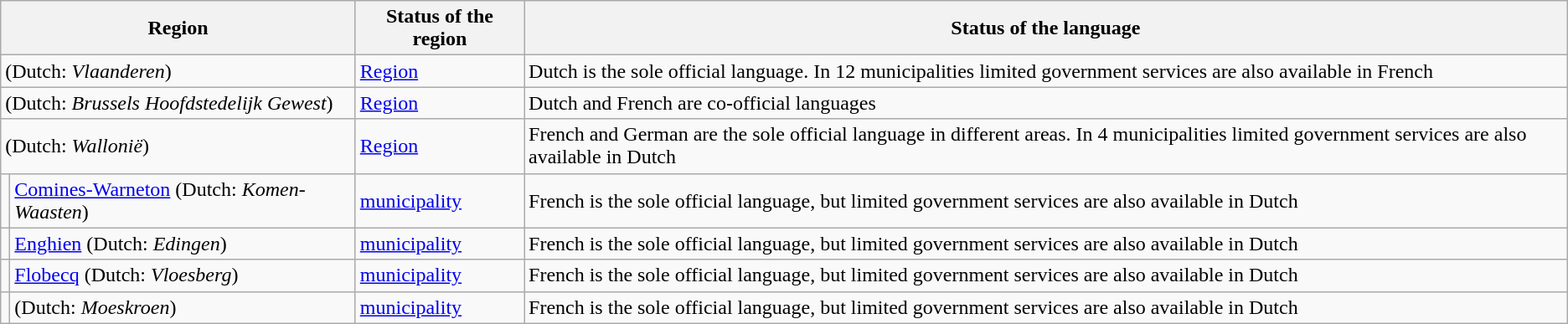<table class="wikitable">
<tr>
<th colspan="2">Region</th>
<th>Status of the region</th>
<th>Status of the language</th>
</tr>
<tr>
<td colspan="2"> (Dutch: <em>Vlaanderen</em>)</td>
<td><a href='#'>Region</a></td>
<td>Dutch is the sole official language. In 12 municipalities limited government services are also available in French</td>
</tr>
<tr>
<td colspan="2"> (Dutch: <em>Brussels Hoofdstedelijk Gewest</em>)</td>
<td><a href='#'>Region</a></td>
<td>Dutch and French are co-official languages</td>
</tr>
<tr>
<td colspan="2"> (Dutch: <em>Wallonië</em>)</td>
<td><a href='#'>Region</a></td>
<td>French and German are the sole official language in different areas. In 4 municipalities limited government services are also available in Dutch</td>
</tr>
<tr>
<td></td>
<td> <a href='#'>Comines-Warneton</a> (Dutch: <em>Komen-Waasten</em>)</td>
<td><a href='#'>municipality</a></td>
<td>French is the sole official language, but limited government services are also available in Dutch</td>
</tr>
<tr>
<td></td>
<td> <a href='#'>Enghien</a> (Dutch: <em>Edingen</em>)</td>
<td><a href='#'>municipality</a></td>
<td>French is the sole official language, but limited government services are also available in Dutch</td>
</tr>
<tr>
<td></td>
<td> <a href='#'>Flobecq</a> (Dutch: <em>Vloesberg</em>)</td>
<td><a href='#'>municipality</a></td>
<td>French is the sole official language, but limited government services are also available in Dutch</td>
</tr>
<tr>
<td></td>
<td> (Dutch: <em>Moeskroen</em>)</td>
<td><a href='#'>municipality</a></td>
<td>French is the sole official language, but limited government services are also available in Dutch</td>
</tr>
</table>
